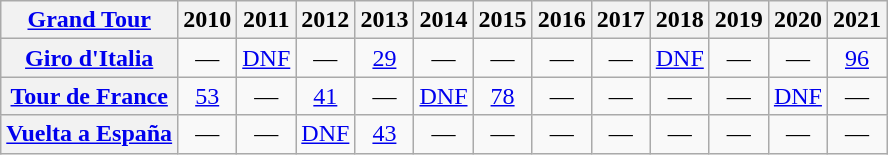<table class="wikitable plainrowheaders">
<tr>
<th scope="col"><a href='#'>Grand Tour</a></th>
<th scope="col">2010</th>
<th scope="col">2011</th>
<th scope="col">2012</th>
<th scope="col">2013</th>
<th scope="col">2014</th>
<th scope="col">2015</th>
<th scope="col">2016</th>
<th scope="col">2017</th>
<th scope="col">2018</th>
<th scope="col">2019</th>
<th scope="col">2020</th>
<th scope="col">2021</th>
</tr>
<tr style="text-align:center;">
<th scope="row"> <a href='#'>Giro d'Italia</a></th>
<td>—</td>
<td><a href='#'>DNF</a></td>
<td>—</td>
<td><a href='#'>29</a></td>
<td>—</td>
<td>—</td>
<td>—</td>
<td>—</td>
<td><a href='#'>DNF</a></td>
<td>—</td>
<td>—</td>
<td><a href='#'>96</a></td>
</tr>
<tr style="text-align:center;">
<th scope="row"> <a href='#'>Tour de France</a></th>
<td><a href='#'>53</a></td>
<td>—</td>
<td><a href='#'>41</a></td>
<td>—</td>
<td><a href='#'>DNF</a></td>
<td><a href='#'>78</a></td>
<td>—</td>
<td>—</td>
<td>—</td>
<td>—</td>
<td><a href='#'>DNF</a></td>
<td>—</td>
</tr>
<tr style="text-align:center;">
<th scope="row"> <a href='#'>Vuelta a España</a></th>
<td>—</td>
<td>—</td>
<td><a href='#'>DNF</a></td>
<td><a href='#'>43</a></td>
<td>—</td>
<td>—</td>
<td>—</td>
<td>—</td>
<td>—</td>
<td>—</td>
<td>—</td>
<td>—</td>
</tr>
</table>
